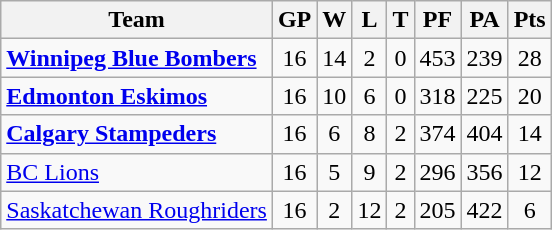<table class="wikitable" valign="top">
<tr>
<th>Team</th>
<th>GP</th>
<th>W</th>
<th>L</th>
<th>T</th>
<th>PF</th>
<th>PA</th>
<th>Pts</th>
</tr>
<tr align="center">
<td align="left"><strong><a href='#'>Winnipeg Blue Bombers</a></strong></td>
<td>16</td>
<td>14</td>
<td>2</td>
<td>0</td>
<td>453</td>
<td>239</td>
<td>28</td>
</tr>
<tr align="center">
<td align="left"><strong><a href='#'>Edmonton Eskimos</a></strong></td>
<td>16</td>
<td>10</td>
<td>6</td>
<td>0</td>
<td>318</td>
<td>225</td>
<td>20</td>
</tr>
<tr align="center">
<td align="left"><strong><a href='#'>Calgary Stampeders</a></strong></td>
<td>16</td>
<td>6</td>
<td>8</td>
<td>2</td>
<td>374</td>
<td>404</td>
<td>14</td>
</tr>
<tr align="center">
<td align="left"><a href='#'>BC Lions</a></td>
<td>16</td>
<td>5</td>
<td>9</td>
<td>2</td>
<td>296</td>
<td>356</td>
<td>12</td>
</tr>
<tr align="center">
<td align="left"><a href='#'>Saskatchewan Roughriders</a></td>
<td>16</td>
<td>2</td>
<td>12</td>
<td>2</td>
<td>205</td>
<td>422</td>
<td>6</td>
</tr>
</table>
